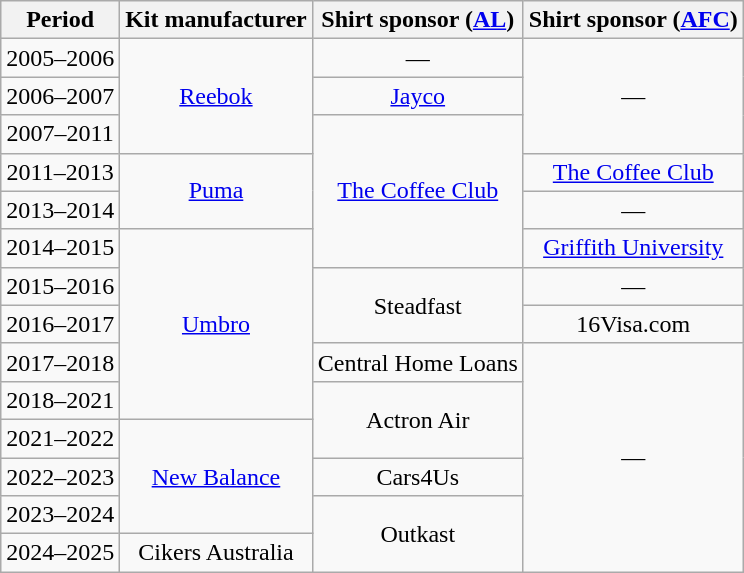<table class="wikitable" style="text-align:center;margin-left:1em;float:right">
<tr>
<th>Period</th>
<th>Kit manufacturer</th>
<th>Shirt sponsor (<a href='#'>AL</a>)</th>
<th>Shirt sponsor (<a href='#'>AFC</a>)</th>
</tr>
<tr>
<td>2005–2006</td>
<td rowspan="3"><a href='#'>Reebok</a></td>
<td>—</td>
<td rowspan="3">—</td>
</tr>
<tr>
<td>2006–2007</td>
<td><a href='#'>Jayco</a></td>
</tr>
<tr>
<td>2007–2011</td>
<td rowspan="4"><a href='#'>The Coffee Club</a></td>
</tr>
<tr>
<td>2011–2013</td>
<td rowspan="2"><a href='#'>Puma</a></td>
<td><a href='#'>The Coffee Club</a></td>
</tr>
<tr>
<td>2013–2014</td>
<td>—</td>
</tr>
<tr>
<td>2014–2015</td>
<td rowspan="5"><a href='#'>Umbro</a></td>
<td><a href='#'>Griffith University</a></td>
</tr>
<tr>
<td>2015–2016</td>
<td rowspan="2">Steadfast</td>
<td>—</td>
</tr>
<tr>
<td>2016–2017</td>
<td>16Visa.com</td>
</tr>
<tr>
<td>2017–2018</td>
<td>Central Home Loans</td>
<td rowspan="6">—</td>
</tr>
<tr>
<td>2018–2021</td>
<td rowspan="2">Actron Air</td>
</tr>
<tr>
<td>2021–2022</td>
<td rowspan="3"><a href='#'>New Balance</a></td>
</tr>
<tr>
<td>2022–2023</td>
<td>Cars4Us</td>
</tr>
<tr>
<td>2023–2024</td>
<td rowspan="2">Outkast</td>
</tr>
<tr>
<td>2024–2025</td>
<td>Cikers Australia</td>
</tr>
</table>
